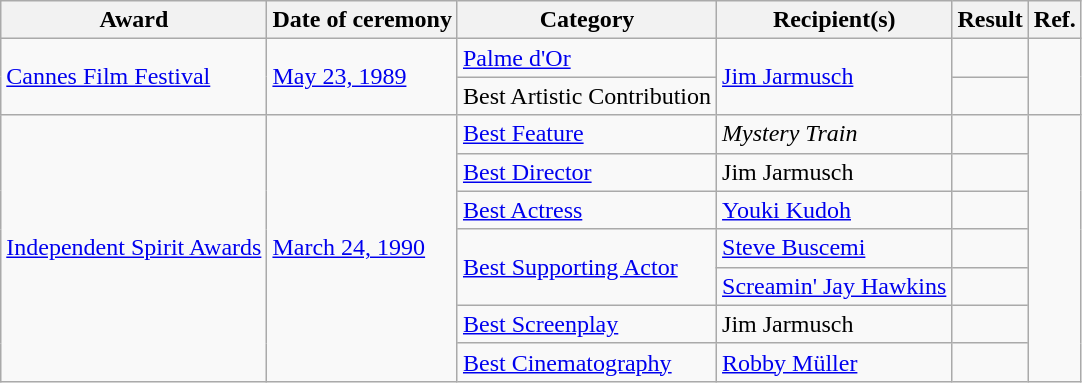<table class="wikitable">
<tr>
<th>Award</th>
<th>Date of ceremony</th>
<th>Category</th>
<th>Recipient(s)</th>
<th>Result</th>
<th>Ref.</th>
</tr>
<tr>
<td rowspan="2"><a href='#'>Cannes Film Festival</a></td>
<td rowspan="2"><a href='#'>May 23, 1989</a></td>
<td><a href='#'>Palme d'Or</a></td>
<td rowspan="2"><a href='#'>Jim Jarmusch</a></td>
<td></td>
<td rowspan="2"></td>
</tr>
<tr>
<td>Best Artistic Contribution</td>
<td></td>
</tr>
<tr>
<td rowspan="7"><a href='#'>Independent Spirit Awards</a></td>
<td rowspan="7"><a href='#'>March 24, 1990</a></td>
<td><a href='#'>Best Feature</a></td>
<td><em>Mystery Train</em></td>
<td></td>
<td rowspan="7"></td>
</tr>
<tr>
<td><a href='#'>Best Director</a></td>
<td>Jim Jarmusch</td>
<td></td>
</tr>
<tr>
<td><a href='#'>Best Actress</a></td>
<td><a href='#'>Youki Kudoh</a></td>
<td></td>
</tr>
<tr>
<td rowspan="2"><a href='#'>Best Supporting Actor</a></td>
<td><a href='#'>Steve Buscemi</a></td>
<td></td>
</tr>
<tr>
<td><a href='#'>Screamin' Jay Hawkins</a></td>
<td></td>
</tr>
<tr>
<td><a href='#'>Best Screenplay</a></td>
<td>Jim Jarmusch</td>
<td></td>
</tr>
<tr>
<td><a href='#'>Best Cinematography</a></td>
<td><a href='#'>Robby Müller</a></td>
<td></td>
</tr>
</table>
